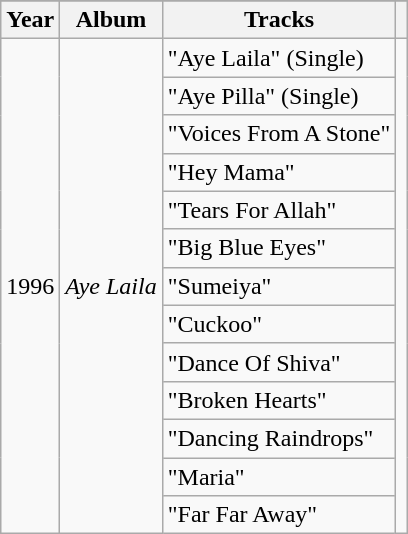<table class="wikitable sortable">
<tr style="background:#ccc; text-align:center;">
</tr>
<tr>
<th>Year</th>
<th>Album</th>
<th>Tracks</th>
<th class="unsortable"></th>
</tr>
<tr>
<td rowspan="13">1996</td>
<td rowspan="13"><em>Aye Laila</em></td>
<td>"Aye Laila" (Single)</td>
<td rowspan="13"></td>
</tr>
<tr>
<td>"Aye Pilla" (Single)</td>
</tr>
<tr>
<td>"Voices From A Stone"</td>
</tr>
<tr>
<td>"Hey Mama"</td>
</tr>
<tr>
<td>"Tears For Allah"</td>
</tr>
<tr>
<td>"Big Blue Eyes"</td>
</tr>
<tr>
<td>"Sumeiya"</td>
</tr>
<tr>
<td>"Cuckoo"</td>
</tr>
<tr>
<td>"Dance Of Shiva"</td>
</tr>
<tr>
<td>"Broken Hearts"</td>
</tr>
<tr>
<td>"Dancing Raindrops"</td>
</tr>
<tr>
<td>"Maria"</td>
</tr>
<tr>
<td>"Far Far Away"</td>
</tr>
</table>
